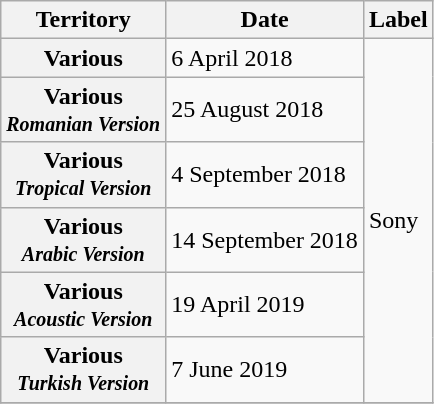<table class="wikitable unsortable plainrowheaders">
<tr>
<th scope="col">Territory</th>
<th scope="col">Date</th>
<th scope="col">Label</th>
</tr>
<tr>
<th scope="row">Various</th>
<td rowspan="1">6 April 2018</td>
<td rowspan="6">Sony</td>
</tr>
<tr>
<th scope="row">Various<br><small><em>Romanian Version</em></small></th>
<td rowspan="1">25 August 2018</td>
</tr>
<tr>
<th scope="row">Various<br><small><em>Tropical Version</em></small></th>
<td rowspan="1">4 September 2018</td>
</tr>
<tr>
<th scope="row">Various<br><small><em>Arabic Version</em></small></th>
<td rowspan="1">14 September 2018</td>
</tr>
<tr>
<th scope="row">Various<br><small><em>Acoustic Version</em></small></th>
<td rowspan="1">19 April 2019</td>
</tr>
<tr>
<th scope="row">Various<br><small><em>Turkish Version</em></small></th>
<td rowspan="1">7 June 2019</td>
</tr>
<tr>
</tr>
</table>
